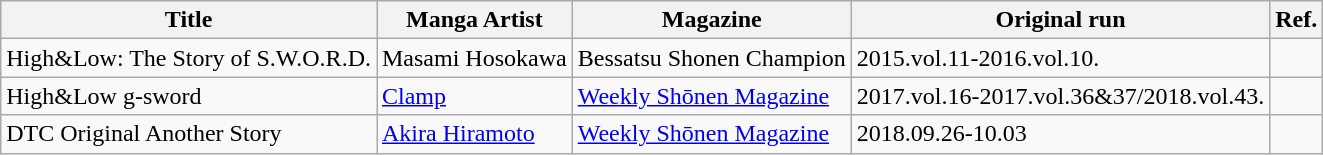<table class="wikitable">
<tr>
<th>Title</th>
<th>Manga Artist</th>
<th>Magazine</th>
<th>Original run</th>
<th>Ref.</th>
</tr>
<tr>
<td>High&Low: The Story of S.W.O.R.D.</td>
<td>Masami Hosokawa</td>
<td>Bessatsu Shonen Champion</td>
<td>2015.vol.11-2016.vol.10.</td>
<td></td>
</tr>
<tr>
<td>High&Low g-sword</td>
<td><a href='#'>Clamp</a></td>
<td><a href='#'>Weekly Shōnen Magazine</a></td>
<td>2017.vol.16-2017.vol.36&37/2018.vol.43.</td>
<td></td>
</tr>
<tr>
<td>DTC Original Another Story</td>
<td><a href='#'>Akira Hiramoto</a></td>
<td><a href='#'>Weekly Shōnen Magazine</a></td>
<td>2018.09.26-10.03</td>
<td></td>
</tr>
</table>
